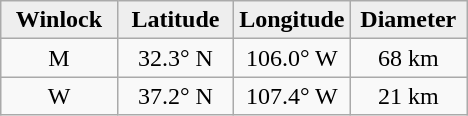<table class="wikitable">
<tr>
<th width="25%" style="background:#eeeeee;">Winlock</th>
<th width="25%" style="background:#eeeeee;">Latitude</th>
<th width="25%" style="background:#eeeeee;">Longitude</th>
<th width="25%" style="background:#eeeeee;">Diameter</th>
</tr>
<tr>
<td align="center">M</td>
<td align="center">32.3° N</td>
<td align="center">106.0° W</td>
<td align="center">68 km</td>
</tr>
<tr>
<td align="center">W</td>
<td align="center">37.2° N</td>
<td align="center">107.4° W</td>
<td align="center">21 km</td>
</tr>
</table>
